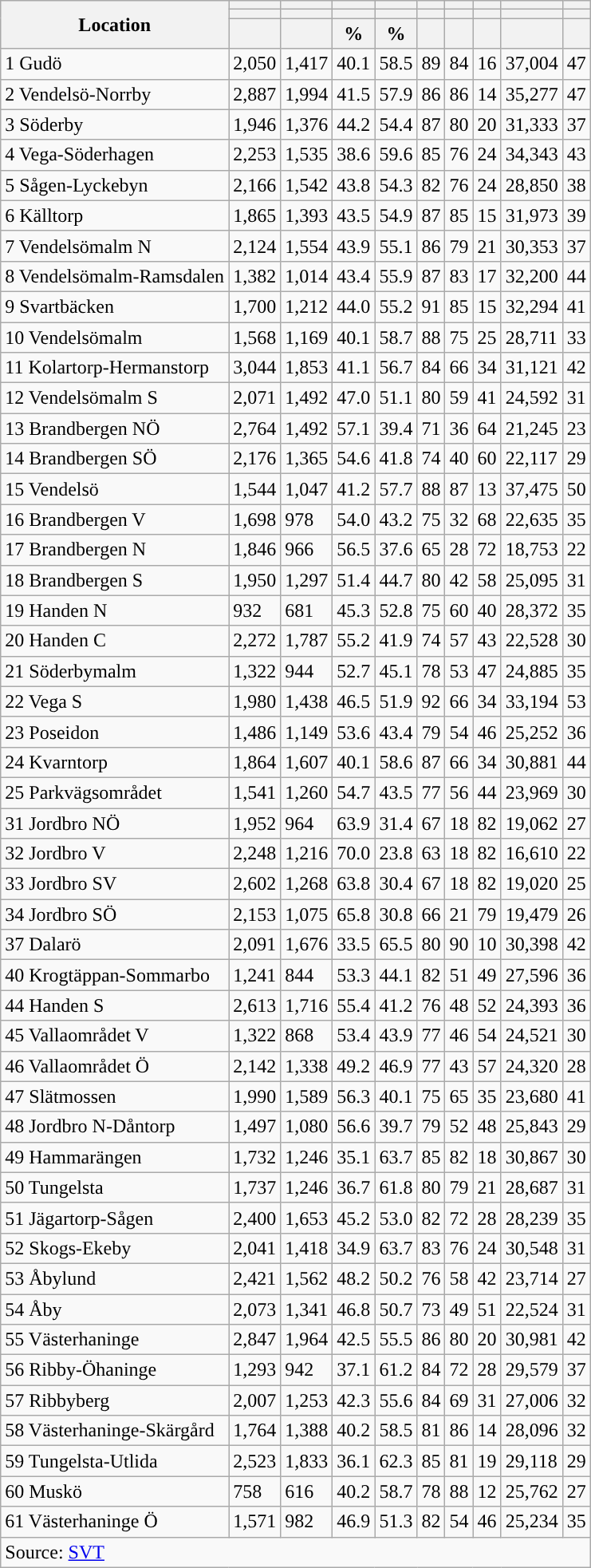<table role="presentation" class="wikitable sortable mw-collapsible mw-collapsed">
<tr>
<th rowspan="3">Location</th>
<th></th>
<th></th>
<th></th>
<th></th>
<th></th>
<th></th>
<th></th>
<th></th>
<th></th>
</tr>
<tr>
<th></th>
<th></th>
<th style="background:"></th>
<th style="background:"></th>
<th></th>
<th></th>
<th></th>
<th></th>
<th></th>
</tr>
<tr>
<th data-sort-type="number"></th>
<th data-sort-type="number"></th>
<th data-sort-type="number">%</th>
<th data-sort-type="number">%</th>
<th data-sort-type="number"></th>
<th data-sort-type="number"></th>
<th data-sort-type="number"></th>
<th data-sort-type="number"></th>
<th data-sort-type="number"></th>
</tr>
<tr>
<td align="left">1 Gudö</td>
<td>2,050</td>
<td>1,417</td>
<td>40.1</td>
<td>58.5</td>
<td>89</td>
<td>84</td>
<td>16</td>
<td>37,004</td>
<td>47</td>
</tr>
<tr>
<td align="left">2 Vendelsö-Norrby</td>
<td>2,887</td>
<td>1,994</td>
<td>41.5</td>
<td>57.9</td>
<td>86</td>
<td>86</td>
<td>14</td>
<td>35,277</td>
<td>47</td>
</tr>
<tr>
<td align="left">3 Söderby</td>
<td>1,946</td>
<td>1,376</td>
<td>44.2</td>
<td>54.4</td>
<td>87</td>
<td>80</td>
<td>20</td>
<td>31,333</td>
<td>37</td>
</tr>
<tr>
<td align="left">4 Vega-Söderhagen</td>
<td>2,253</td>
<td>1,535</td>
<td>38.6</td>
<td>59.6</td>
<td>85</td>
<td>76</td>
<td>24</td>
<td>34,343</td>
<td>43</td>
</tr>
<tr>
<td align="left">5 Sågen-Lyckebyn</td>
<td>2,166</td>
<td>1,542</td>
<td>43.8</td>
<td>54.3</td>
<td>82</td>
<td>76</td>
<td>24</td>
<td>28,850</td>
<td>38</td>
</tr>
<tr>
<td align="left">6 Källtorp</td>
<td>1,865</td>
<td>1,393</td>
<td>43.5</td>
<td>54.9</td>
<td>87</td>
<td>85</td>
<td>15</td>
<td>31,973</td>
<td>39</td>
</tr>
<tr>
<td align="left">7 Vendelsömalm N</td>
<td>2,124</td>
<td>1,554</td>
<td>43.9</td>
<td>55.1</td>
<td>86</td>
<td>79</td>
<td>21</td>
<td>30,353</td>
<td>37</td>
</tr>
<tr>
<td align="left">8 Vendelsömalm-Ramsdalen</td>
<td>1,382</td>
<td>1,014</td>
<td>43.4</td>
<td>55.9</td>
<td>87</td>
<td>83</td>
<td>17</td>
<td>32,200</td>
<td>44</td>
</tr>
<tr>
<td align="left">9 Svartbäcken</td>
<td>1,700</td>
<td>1,212</td>
<td>44.0</td>
<td>55.2</td>
<td>91</td>
<td>85</td>
<td>15</td>
<td>32,294</td>
<td>41</td>
</tr>
<tr>
<td align="left">10 Vendelsömalm</td>
<td>1,568</td>
<td>1,169</td>
<td>40.1</td>
<td>58.7</td>
<td>88</td>
<td>75</td>
<td>25</td>
<td>28,711</td>
<td>33</td>
</tr>
<tr>
<td align="left">11 Kolartorp-Hermanstorp</td>
<td>3,044</td>
<td>1,853</td>
<td>41.1</td>
<td>56.7</td>
<td>84</td>
<td>66</td>
<td>34</td>
<td>31,121</td>
<td>42</td>
</tr>
<tr>
<td align="left">12 Vendelsömalm S</td>
<td>2,071</td>
<td>1,492</td>
<td>47.0</td>
<td>51.1</td>
<td>80</td>
<td>59</td>
<td>41</td>
<td>24,592</td>
<td>31</td>
</tr>
<tr>
<td align="left">13 Brandbergen NÖ</td>
<td>2,764</td>
<td>1,492</td>
<td>57.1</td>
<td>39.4</td>
<td>71</td>
<td>36</td>
<td>64</td>
<td>21,245</td>
<td>23</td>
</tr>
<tr>
<td align="left">14 Brandbergen SÖ</td>
<td>2,176</td>
<td>1,365</td>
<td>54.6</td>
<td>41.8</td>
<td>74</td>
<td>40</td>
<td>60</td>
<td>22,117</td>
<td>29</td>
</tr>
<tr>
<td align="left">15 Vendelsö</td>
<td>1,544</td>
<td>1,047</td>
<td>41.2</td>
<td>57.7</td>
<td>88</td>
<td>87</td>
<td>13</td>
<td>37,475</td>
<td>50</td>
</tr>
<tr>
<td align="left">16 Brandbergen V</td>
<td>1,698</td>
<td>978</td>
<td>54.0</td>
<td>43.2</td>
<td>75</td>
<td>32</td>
<td>68</td>
<td>22,635</td>
<td>35</td>
</tr>
<tr>
<td align="left">17 Brandbergen N</td>
<td>1,846</td>
<td>966</td>
<td>56.5</td>
<td>37.6</td>
<td>65</td>
<td>28</td>
<td>72</td>
<td>18,753</td>
<td>22</td>
</tr>
<tr>
<td align="left">18 Brandbergen S</td>
<td>1,950</td>
<td>1,297</td>
<td>51.4</td>
<td>44.7</td>
<td>80</td>
<td>42</td>
<td>58</td>
<td>25,095</td>
<td>31</td>
</tr>
<tr>
<td align="left">19 Handen N</td>
<td>932</td>
<td>681</td>
<td>45.3</td>
<td>52.8</td>
<td>75</td>
<td>60</td>
<td>40</td>
<td>28,372</td>
<td>35</td>
</tr>
<tr>
<td align="left">20 Handen C</td>
<td>2,272</td>
<td>1,787</td>
<td>55.2</td>
<td>41.9</td>
<td>74</td>
<td>57</td>
<td>43</td>
<td>22,528</td>
<td>30</td>
</tr>
<tr>
<td align="left">21 Söderbymalm</td>
<td>1,322</td>
<td>944</td>
<td>52.7</td>
<td>45.1</td>
<td>78</td>
<td>53</td>
<td>47</td>
<td>24,885</td>
<td>35</td>
</tr>
<tr>
<td align="left">22 Vega S</td>
<td>1,980</td>
<td>1,438</td>
<td>46.5</td>
<td>51.9</td>
<td>92</td>
<td>66</td>
<td>34</td>
<td>33,194</td>
<td>53</td>
</tr>
<tr>
<td align="left">23 Poseidon</td>
<td>1,486</td>
<td>1,149</td>
<td>53.6</td>
<td>43.4</td>
<td>79</td>
<td>54</td>
<td>46</td>
<td>25,252</td>
<td>36</td>
</tr>
<tr>
<td align="left">24 Kvarntorp</td>
<td>1,864</td>
<td>1,607</td>
<td>40.1</td>
<td>58.6</td>
<td>87</td>
<td>66</td>
<td>34</td>
<td>30,881</td>
<td>44</td>
</tr>
<tr>
<td align="left">25 Parkvägsområdet</td>
<td>1,541</td>
<td>1,260</td>
<td>54.7</td>
<td>43.5</td>
<td>77</td>
<td>56</td>
<td>44</td>
<td>23,969</td>
<td>30</td>
</tr>
<tr>
<td align="left">31 Jordbro NÖ</td>
<td>1,952</td>
<td>964</td>
<td>63.9</td>
<td>31.4</td>
<td>67</td>
<td>18</td>
<td>82</td>
<td>19,062</td>
<td>27</td>
</tr>
<tr>
<td align="left">32 Jordbro V</td>
<td>2,248</td>
<td>1,216</td>
<td>70.0</td>
<td>23.8</td>
<td>63</td>
<td>18</td>
<td>82</td>
<td>16,610</td>
<td>22</td>
</tr>
<tr>
<td align="left">33 Jordbro SV</td>
<td>2,602</td>
<td>1,268</td>
<td>63.8</td>
<td>30.4</td>
<td>67</td>
<td>18</td>
<td>82</td>
<td>19,020</td>
<td>25</td>
</tr>
<tr>
<td align="left">34 Jordbro SÖ</td>
<td>2,153</td>
<td>1,075</td>
<td>65.8</td>
<td>30.8</td>
<td>66</td>
<td>21</td>
<td>79</td>
<td>19,479</td>
<td>26</td>
</tr>
<tr>
<td align="left">37 Dalarö</td>
<td>2,091</td>
<td>1,676</td>
<td>33.5</td>
<td>65.5</td>
<td>80</td>
<td>90</td>
<td>10</td>
<td>30,398</td>
<td>42</td>
</tr>
<tr>
<td align="left">40 Krogtäppan-Sommarbo</td>
<td>1,241</td>
<td>844</td>
<td>53.3</td>
<td>44.1</td>
<td>82</td>
<td>51</td>
<td>49</td>
<td>27,596</td>
<td>36</td>
</tr>
<tr>
<td align="left">44 Handen S</td>
<td>2,613</td>
<td>1,716</td>
<td>55.4</td>
<td>41.2</td>
<td>76</td>
<td>48</td>
<td>52</td>
<td>24,393</td>
<td>36</td>
</tr>
<tr>
<td align="left">45 Vallaområdet V</td>
<td>1,322</td>
<td>868</td>
<td>53.4</td>
<td>43.9</td>
<td>77</td>
<td>46</td>
<td>54</td>
<td>24,521</td>
<td>30</td>
</tr>
<tr>
<td align="left">46 Vallaområdet Ö</td>
<td>2,142</td>
<td>1,338</td>
<td>49.2</td>
<td>46.9</td>
<td>77</td>
<td>43</td>
<td>57</td>
<td>24,320</td>
<td>28</td>
</tr>
<tr>
<td align="left">47 Slätmossen</td>
<td>1,990</td>
<td>1,589</td>
<td>56.3</td>
<td>40.1</td>
<td>75</td>
<td>65</td>
<td>35</td>
<td>23,680</td>
<td>41</td>
</tr>
<tr>
<td align="left">48 Jordbro N-Dåntorp</td>
<td>1,497</td>
<td>1,080</td>
<td>56.6</td>
<td>39.7</td>
<td>79</td>
<td>52</td>
<td>48</td>
<td>25,843</td>
<td>29</td>
</tr>
<tr>
<td align="left">49 Hammarängen</td>
<td>1,732</td>
<td>1,246</td>
<td>35.1</td>
<td>63.7</td>
<td>85</td>
<td>82</td>
<td>18</td>
<td>30,867</td>
<td>30</td>
</tr>
<tr>
<td align="left">50 Tungelsta</td>
<td>1,737</td>
<td>1,246</td>
<td>36.7</td>
<td>61.8</td>
<td>80</td>
<td>79</td>
<td>21</td>
<td>28,687</td>
<td>31</td>
</tr>
<tr>
<td align="left">51 Jägartorp-Sågen</td>
<td>2,400</td>
<td>1,653</td>
<td>45.2</td>
<td>53.0</td>
<td>82</td>
<td>72</td>
<td>28</td>
<td>28,239</td>
<td>35</td>
</tr>
<tr>
<td align="left">52 Skogs-Ekeby</td>
<td>2,041</td>
<td>1,418</td>
<td>34.9</td>
<td>63.7</td>
<td>83</td>
<td>76</td>
<td>24</td>
<td>30,548</td>
<td>31</td>
</tr>
<tr>
<td align="left">53 Åbylund</td>
<td>2,421</td>
<td>1,562</td>
<td>48.2</td>
<td>50.2</td>
<td>76</td>
<td>58</td>
<td>42</td>
<td>23,714</td>
<td>27</td>
</tr>
<tr>
<td align="left">54 Åby</td>
<td>2,073</td>
<td>1,341</td>
<td>46.8</td>
<td>50.7</td>
<td>73</td>
<td>49</td>
<td>51</td>
<td>22,524</td>
<td>31</td>
</tr>
<tr>
<td align="left">55 Västerhaninge</td>
<td>2,847</td>
<td>1,964</td>
<td>42.5</td>
<td>55.5</td>
<td>86</td>
<td>80</td>
<td>20</td>
<td>30,981</td>
<td>42</td>
</tr>
<tr>
<td align="left">56 Ribby-Öhaninge</td>
<td>1,293</td>
<td>942</td>
<td>37.1</td>
<td>61.2</td>
<td>84</td>
<td>72</td>
<td>28</td>
<td>29,579</td>
<td>37</td>
</tr>
<tr>
<td align="left">57 Ribbyberg</td>
<td>2,007</td>
<td>1,253</td>
<td>42.3</td>
<td>55.6</td>
<td>84</td>
<td>69</td>
<td>31</td>
<td>27,006</td>
<td>32</td>
</tr>
<tr>
<td align="left">58 Västerhaninge-Skärgård</td>
<td>1,764</td>
<td>1,388</td>
<td>40.2</td>
<td>58.5</td>
<td>81</td>
<td>86</td>
<td>14</td>
<td>28,096</td>
<td>32</td>
</tr>
<tr>
<td align="left">59 Tungelsta-Utlida</td>
<td>2,523</td>
<td>1,833</td>
<td>36.1</td>
<td>62.3</td>
<td>85</td>
<td>81</td>
<td>19</td>
<td>29,118</td>
<td>29</td>
</tr>
<tr>
<td align="left">60 Muskö</td>
<td>758</td>
<td>616</td>
<td>40.2</td>
<td>58.7</td>
<td>78</td>
<td>88</td>
<td>12</td>
<td>25,762</td>
<td>27</td>
</tr>
<tr>
<td align="left">61 Västerhaninge Ö</td>
<td>1,571</td>
<td>982</td>
<td>46.9</td>
<td>51.3</td>
<td>82</td>
<td>54</td>
<td>46</td>
<td>25,234</td>
<td>35</td>
</tr>
<tr>
<td colspan="10" align="left">Source: <a href='#'>SVT</a></td>
</tr>
</table>
